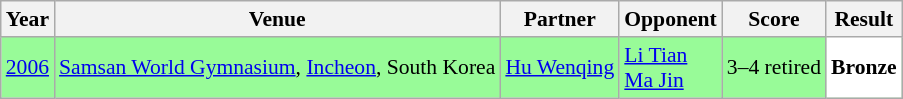<table class="sortable wikitable" style="font-size: 90%;">
<tr>
<th>Year</th>
<th>Venue</th>
<th>Partner</th>
<th>Opponent</th>
<th>Score</th>
<th>Result</th>
</tr>
<tr style="background:#98FB98">
<td align="center"><a href='#'>2006</a></td>
<td align="left"><a href='#'>Samsan World Gymnasium</a>, <a href='#'>Incheon</a>, South Korea</td>
<td align="left"> <a href='#'>Hu Wenqing</a></td>
<td align="left"> <a href='#'>Li Tian</a><br> <a href='#'>Ma Jin</a></td>
<td align="left">3–4 retired</td>
<td style="text-align:left; background:white"> <strong>Bronze</strong></td>
</tr>
</table>
